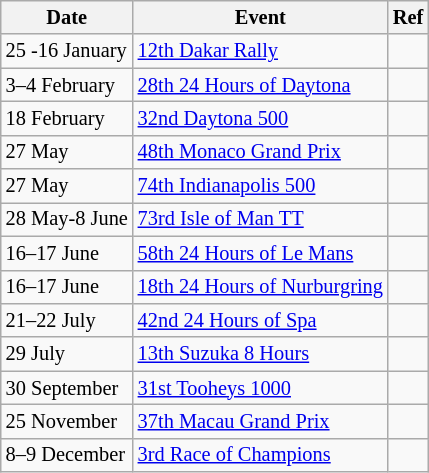<table class="wikitable" style="font-size: 85%">
<tr>
<th>Date</th>
<th>Event</th>
<th>Ref</th>
</tr>
<tr>
<td>25 -16 January</td>
<td><a href='#'>12th Dakar Rally</a></td>
<td></td>
</tr>
<tr>
<td>3–4 February</td>
<td><a href='#'>28th 24 Hours of Daytona</a></td>
<td></td>
</tr>
<tr>
<td>18 February</td>
<td><a href='#'>32nd Daytona 500</a></td>
<td></td>
</tr>
<tr>
<td>27 May</td>
<td><a href='#'>48th Monaco Grand Prix</a></td>
<td></td>
</tr>
<tr>
<td>27 May</td>
<td><a href='#'>74th Indianapolis 500</a></td>
<td></td>
</tr>
<tr>
<td>28 May-8 June</td>
<td><a href='#'>73rd Isle of Man TT</a></td>
<td></td>
</tr>
<tr>
<td>16–17 June</td>
<td><a href='#'>58th 24 Hours of Le Mans</a></td>
<td></td>
</tr>
<tr>
<td>16–17 June</td>
<td><a href='#'>18th 24 Hours of Nurburgring</a></td>
<td></td>
</tr>
<tr>
<td>21–22 July</td>
<td><a href='#'>42nd 24 Hours of Spa</a></td>
<td></td>
</tr>
<tr>
<td>29 July</td>
<td><a href='#'>13th Suzuka 8 Hours</a></td>
<td></td>
</tr>
<tr>
<td>30 September</td>
<td><a href='#'>31st Tooheys 1000</a></td>
<td></td>
</tr>
<tr>
<td>25 November</td>
<td><a href='#'>37th Macau Grand Prix</a></td>
<td></td>
</tr>
<tr>
<td>8–9 December</td>
<td><a href='#'>3rd Race of Champions</a></td>
<td></td>
</tr>
</table>
